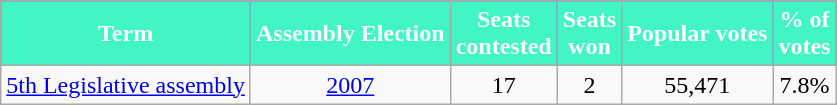<table class="wikitable sortable" style="text-align:center;">
<tr style="background:#00f;">
<th style="background-color:#41F6C4;color:white">Term</th>
<th style="background-color:#41F6C4;color:white">Assembly Election</th>
<th style="background-color:#41F6C4;color:white">Seats<br>contested</th>
<th style="background-color:#41F6C4;color:white">Seats<br>won</th>
<th style="background-color:#41F6C4;color:white">Popular votes</th>
<th style="background-color:#41F6C4;color:white">% of<br> votes</th>
</tr>
<tr>
<td><a href='#'>5th Legislative assembly</a></td>
<td><a href='#'>2007</a></td>
<td>17</td>
<td>2</td>
<td>55,471</td>
<td>7.8%</td>
</tr>
</table>
